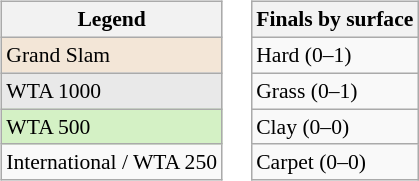<table>
<tr valign=top>
<td><br><table class="wikitable" style=font-size:90%>
<tr>
<th>Legend</th>
</tr>
<tr>
<td bgcolor=f3e6d7>Grand Slam</td>
</tr>
<tr>
<td style="background:#e9e9e9;">WTA 1000</td>
</tr>
<tr>
<td style="background:#d4f1c5;">WTA 500</td>
</tr>
<tr>
<td>International / WTA 250</td>
</tr>
</table>
</td>
<td><br><table class="wikitable" style=font-size:90%>
<tr>
<th>Finals by surface</th>
</tr>
<tr>
<td>Hard (0–1)</td>
</tr>
<tr>
<td>Grass (0–1)</td>
</tr>
<tr>
<td>Clay (0–0)</td>
</tr>
<tr>
<td>Carpet (0–0)</td>
</tr>
</table>
</td>
</tr>
</table>
